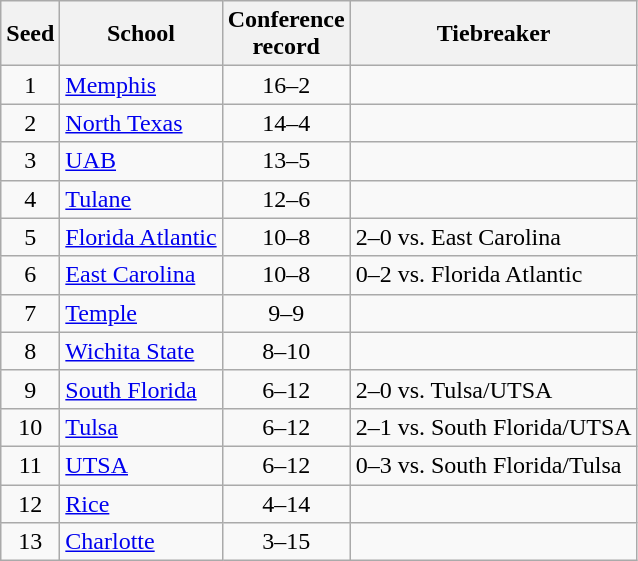<table class="wikitable" style="white-space:nowrap; text-align:center">
<tr>
<th>Seed</th>
<th>School</th>
<th>Conference<br>record</th>
<th>Tiebreaker</th>
</tr>
<tr>
<td>1</td>
<td align=left><a href='#'>Memphis</a></td>
<td>16–2</td>
<td align=left></td>
</tr>
<tr>
<td>2</td>
<td align=left><a href='#'>North Texas</a></td>
<td>14–4</td>
<td align=left></td>
</tr>
<tr>
<td>3</td>
<td align=left><a href='#'>UAB</a></td>
<td>13–5</td>
<td align=left></td>
</tr>
<tr>
<td>4</td>
<td align=left><a href='#'>Tulane</a></td>
<td>12–6</td>
<td align=left></td>
</tr>
<tr>
<td>5</td>
<td align=left><a href='#'>Florida Atlantic</a></td>
<td>10–8</td>
<td align=left>2–0 vs. East Carolina</td>
</tr>
<tr>
<td>6</td>
<td align=left><a href='#'>East Carolina</a></td>
<td>10–8</td>
<td align=left>0–2 vs. Florida Atlantic</td>
</tr>
<tr>
<td>7</td>
<td align=left><a href='#'>Temple</a></td>
<td>9–9</td>
<td align=left></td>
</tr>
<tr>
<td>8</td>
<td align=left><a href='#'>Wichita State</a></td>
<td>8–10</td>
<td align=left></td>
</tr>
<tr>
<td>9</td>
<td align=left><a href='#'>South Florida</a></td>
<td>6–12</td>
<td align=left>2–0 vs. Tulsa/UTSA</td>
</tr>
<tr>
<td>10</td>
<td align=left><a href='#'>Tulsa</a></td>
<td>6–12</td>
<td align=left>2–1 vs. South Florida/UTSA</td>
</tr>
<tr>
<td>11</td>
<td align=left><a href='#'>UTSA</a></td>
<td>6–12</td>
<td align=left>0–3 vs. South Florida/Tulsa</td>
</tr>
<tr>
<td>12</td>
<td align=left><a href='#'>Rice</a></td>
<td>4–14</td>
<td align=left></td>
</tr>
<tr>
<td>13</td>
<td align=left><a href='#'>Charlotte</a></td>
<td>3–15</td>
<td align=left></td>
</tr>
</table>
